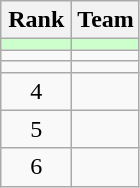<table class="wikitable" style="text-align:center;">
<tr>
<th width=40>Rank</th>
<th>Team</th>
</tr>
<tr bgcolor=#ccffcc>
<td></td>
<td style="text-align:left;"></td>
</tr>
<tr>
<td></td>
<td style="text-align:left;"></td>
</tr>
<tr>
<td></td>
<td style="text-align:left;"></td>
</tr>
<tr>
<td>4</td>
<td style="text-align:left;"></td>
</tr>
<tr>
<td>5</td>
<td style="text-align:left;"></td>
</tr>
<tr>
<td>6</td>
<td style="text-align:left;"></td>
</tr>
</table>
